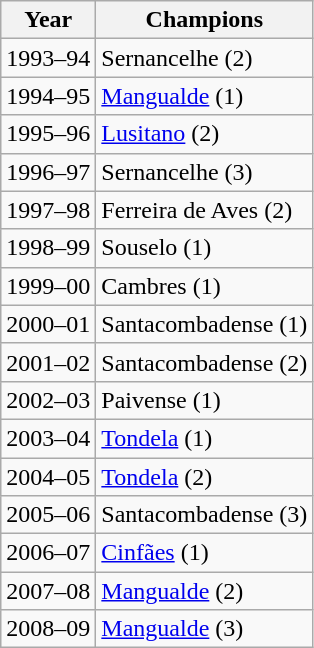<table class="wikitable" style="text-align:left">
<tr>
<th style= width="100px">Year</th>
<th style= width="400px">Champions</th>
</tr>
<tr>
<td>1993–94</td>
<td>Sernancelhe (2)</td>
</tr>
<tr>
<td>1994–95</td>
<td><a href='#'>Mangualde</a> (1)</td>
</tr>
<tr>
<td>1995–96</td>
<td><a href='#'>Lusitano</a> (2)</td>
</tr>
<tr>
<td>1996–97</td>
<td>Sernancelhe (3)</td>
</tr>
<tr>
<td>1997–98</td>
<td>Ferreira de Aves (2)</td>
</tr>
<tr>
<td>1998–99</td>
<td>Souselo (1)</td>
</tr>
<tr>
<td>1999–00</td>
<td>Cambres (1)</td>
</tr>
<tr>
<td>2000–01</td>
<td>Santacombadense (1)</td>
</tr>
<tr>
<td>2001–02</td>
<td>Santacombadense (2)</td>
</tr>
<tr>
<td>2002–03</td>
<td>Paivense (1)</td>
</tr>
<tr>
<td>2003–04</td>
<td><a href='#'>Tondela</a> (1)</td>
</tr>
<tr>
<td>2004–05</td>
<td><a href='#'>Tondela</a> (2)</td>
</tr>
<tr>
<td>2005–06</td>
<td>Santacombadense (3)</td>
</tr>
<tr>
<td>2006–07</td>
<td><a href='#'>Cinfães</a> (1)</td>
</tr>
<tr>
<td>2007–08</td>
<td><a href='#'>Mangualde</a> (2)</td>
</tr>
<tr>
<td>2008–09</td>
<td><a href='#'>Mangualde</a> (3)</td>
</tr>
</table>
